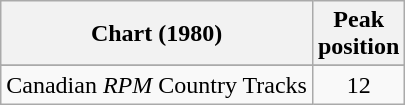<table class="wikitable sortable">
<tr>
<th align="left">Chart (1980)</th>
<th align="center">Peak<br>position</th>
</tr>
<tr>
</tr>
<tr>
<td align="left">Canadian <em>RPM</em> Country Tracks</td>
<td align="center">12</td>
</tr>
</table>
